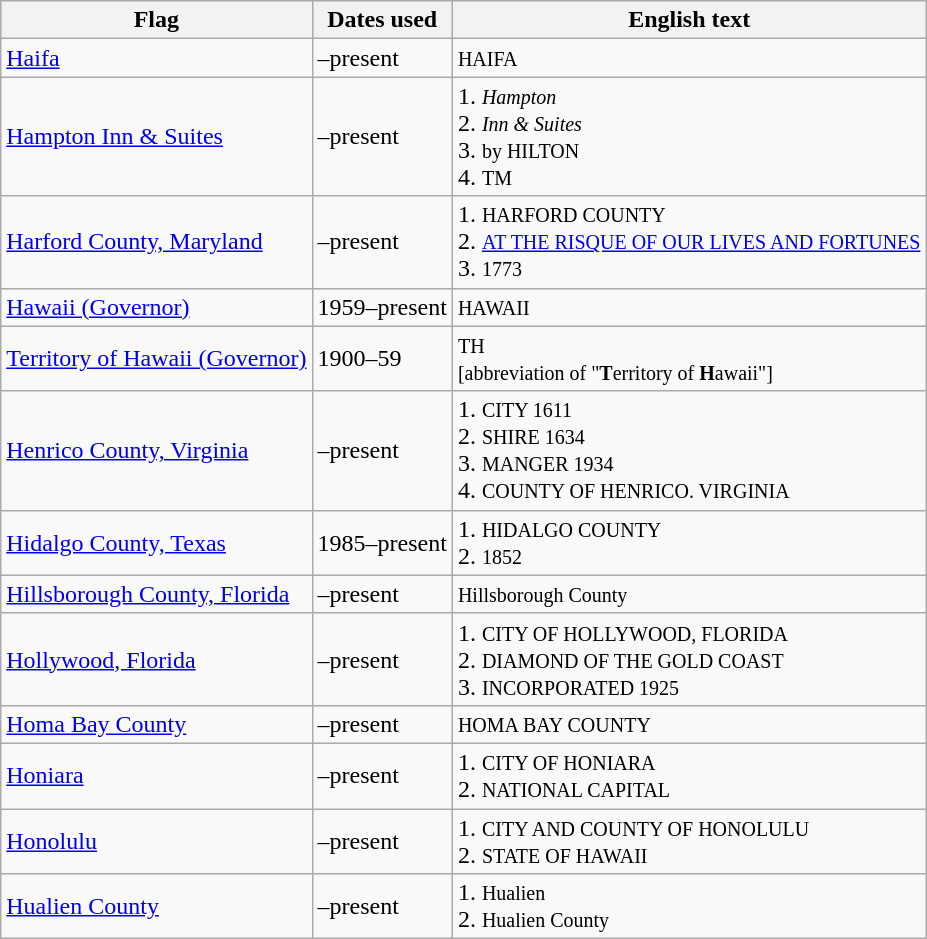<table class="wikitable sortable">
<tr>
<th>Flag</th>
<th>Dates used</th>
<th>English text</th>
</tr>
<tr>
<td> <a href='#'>Haifa</a></td>
<td>–present</td>
<td><small>HAIFA</small></td>
</tr>
<tr>
<td> <a href='#'>Hampton Inn & Suites</a></td>
<td>–present</td>
<td>1. <small><em>Hampton</em></small><br>2. <small><em>Inn & Suites</em></small><br>3. <small>by HILTON</small><br>4. <small>TM</small></td>
</tr>
<tr>
<td> <a href='#'>Harford County, Maryland</a></td>
<td>–present</td>
<td>1. <small>HARFORD COUNTY</small><br>2. <small><a href='#'>AT THE RISQUE OF OUR LIVES AND FORTUNES</a></small><br>3. <small>1773</small></td>
</tr>
<tr>
<td> <a href='#'>Hawaii (Governor)</a></td>
<td>1959–present</td>
<td><small>HAWAII</small></td>
</tr>
<tr>
<td> <a href='#'>Territory of Hawaii (Governor)</a></td>
<td>1900–59</td>
<td><small>TH<br>[abbreviation of "<strong>T</strong>erritory of <strong>H</strong>awaii"]</small></td>
</tr>
<tr>
<td> <a href='#'>Henrico County, Virginia</a></td>
<td>–present</td>
<td>1. <small>CITY 1611</small><br>2. <small>SHIRE 1634</small><br>3. <small>MANGER 1934</small><br>4. <small>COUNTY OF HENRICO. VIRGINIA</small></td>
</tr>
<tr>
<td> <a href='#'>Hidalgo County, Texas</a></td>
<td>1985–present</td>
<td>1. <small>HIDALGO COUNTY</small><br>2. <small>1852</small></td>
</tr>
<tr>
<td> <a href='#'>Hillsborough County, Florida</a></td>
<td>–present</td>
<td><small>Hillsborough County</small></td>
</tr>
<tr>
<td> <a href='#'>Hollywood, Florida</a></td>
<td>–present</td>
<td>1. <small>CITY OF HOLLYWOOD, FLORIDA</small><br>2. <small>DIAMOND OF THE GOLD COAST</small><br>3. <small>INCORPORATED 1925</small></td>
</tr>
<tr>
<td> <a href='#'>Homa Bay County</a></td>
<td>–present</td>
<td><small>HOMA BAY COUNTY</small></td>
</tr>
<tr>
<td> <a href='#'>Honiara</a></td>
<td>–present</td>
<td>1. <small>CITY OF HONIARA</small><br>2. <small>NATIONAL CAPITAL</small></td>
</tr>
<tr>
<td> <a href='#'>Honolulu</a></td>
<td>–present</td>
<td>1. <small>CITY AND COUNTY OF HONOLULU</small><br>2. <small>STATE OF HAWAII</small></td>
</tr>
<tr>
<td> <a href='#'>Hualien County</a></td>
<td>–present</td>
<td>1. <small>Hualien</small><br>2. <small>Hualien County</small></td>
</tr>
</table>
